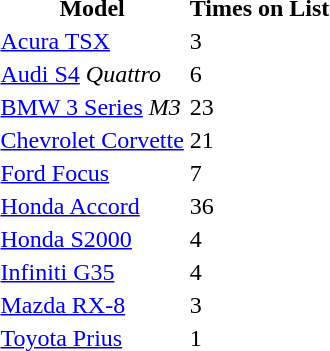<table>
<tr>
<th>Model</th>
<th>Times on List</th>
</tr>
<tr>
<td><a href='#'>Acura TSX</a></td>
<td>3</td>
</tr>
<tr>
<td><a href='#'>Audi S4</a> <em>Quattro</em></td>
<td>6</td>
</tr>
<tr>
<td><a href='#'>BMW 3 Series</a> <em>M3</em></td>
<td>23</td>
</tr>
<tr>
<td><a href='#'>Chevrolet Corvette</a></td>
<td>21</td>
</tr>
<tr>
<td><a href='#'>Ford Focus</a></td>
<td>7</td>
</tr>
<tr>
<td><a href='#'>Honda Accord</a></td>
<td>36</td>
</tr>
<tr>
<td><a href='#'>Honda S2000</a></td>
<td>4</td>
</tr>
<tr>
<td><a href='#'>Infiniti G35</a></td>
<td>4</td>
</tr>
<tr>
<td><a href='#'>Mazda RX-8</a></td>
<td>3</td>
</tr>
<tr>
<td><a href='#'>Toyota Prius</a></td>
<td>1</td>
</tr>
</table>
